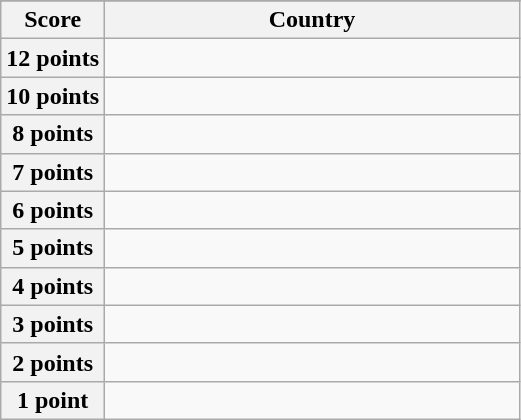<table class="wikitable">
<tr>
</tr>
<tr>
<th scope="col" width="20%">Score</th>
<th scope="col">Country</th>
</tr>
<tr>
<th scope="row">12 points</th>
<td></td>
</tr>
<tr>
<th scope="row">10 points</th>
<td></td>
</tr>
<tr>
<th scope="row">8 points</th>
<td></td>
</tr>
<tr>
<th scope="row">7 points</th>
<td></td>
</tr>
<tr>
<th scope="row">6 points</th>
<td></td>
</tr>
<tr>
<th scope="row">5 points</th>
<td></td>
</tr>
<tr>
<th scope="row">4 points</th>
<td></td>
</tr>
<tr>
<th scope="row">3 points</th>
<td></td>
</tr>
<tr>
<th scope="row">2 points</th>
<td></td>
</tr>
<tr>
<th scope="row">1 point</th>
<td></td>
</tr>
</table>
